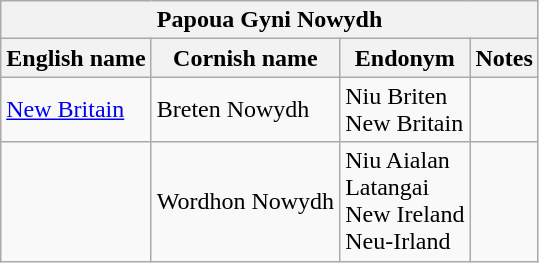<table class="wikitable sortable">
<tr>
<th colspan="24"> Papoua Gyni Nowydh</th>
</tr>
<tr>
<th>English name</th>
<th>Cornish name</th>
<th>Endonym</th>
<th>Notes</th>
</tr>
<tr>
<td><a href='#'>New Britain</a></td>
<td>Breten Nowydh</td>
<td>Niu Briten<br>New Britain</td>
<td></td>
</tr>
<tr>
<td></td>
<td>Wordhon Nowydh</td>
<td>Niu Aialan<br>Latangai<br>New Ireland<br>Neu-Irland</td>
<td></td>
</tr>
</table>
